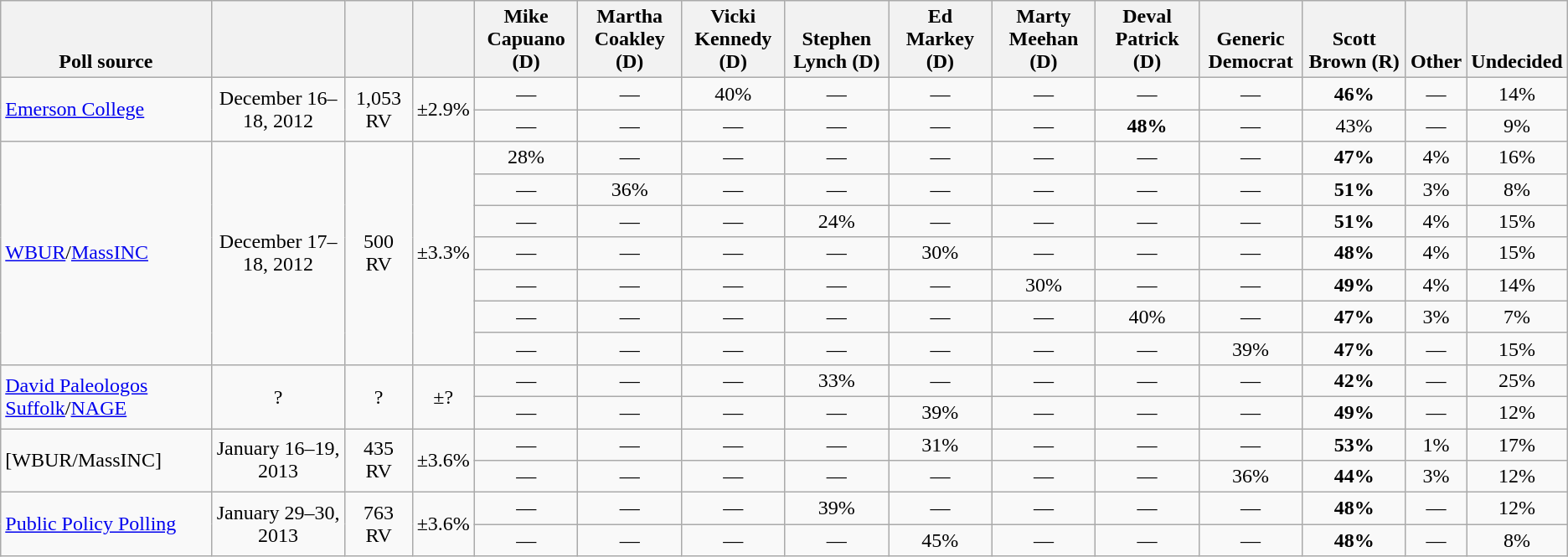<table class="wikitable" style="text-align:center">
<tr valign= bottom>
<th>Poll source</th>
<th></th>
<th></th>
<th></th>
<th style="width:75px;">Mike<br>Capuano (D)</th>
<th style="width:75px;">Martha<br>Coakley (D)</th>
<th style="width:75px;">Vicki<br>Kennedy (D)</th>
<th style="width:75px;">Stephen<br>Lynch (D)</th>
<th style="width:75px;">Ed<br>Markey (D)</th>
<th style="width:75px;">Marty<br>Meehan (D)</th>
<th style="width:75px;">Deval<br>Patrick (D)</th>
<th style="width:75px;">Generic<br>Democrat</th>
<th style="width:75px;">Scott<br>Brown (R)</th>
<th>Other</th>
<th>Undecided</th>
</tr>
<tr>
<td align=left rowspan=2><a href='#'>Emerson College</a></td>
<td rowspan=2>December 16–18, 2012</td>
<td rowspan=2>1,053 RV</td>
<td rowspan=2>±2.9%</td>
<td>—</td>
<td>—</td>
<td>40%</td>
<td>—</td>
<td>—</td>
<td>—</td>
<td>—</td>
<td>—</td>
<td><strong>46%</strong></td>
<td>—</td>
<td>14%</td>
</tr>
<tr>
<td>—</td>
<td>—</td>
<td>—</td>
<td>—</td>
<td>—</td>
<td>—</td>
<td><strong>48%</strong></td>
<td>—</td>
<td>43%</td>
<td>—</td>
<td>9%</td>
</tr>
<tr>
<td align=left rowspan=7><a href='#'>WBUR</a>/<a href='#'>MassINC</a></td>
<td rowspan=7>December 17–18, 2012</td>
<td rowspan=7>500 RV</td>
<td rowspan=7>±3.3%</td>
<td>28%</td>
<td>—</td>
<td>—</td>
<td>—</td>
<td>—</td>
<td>—</td>
<td>—</td>
<td>—</td>
<td><strong>47%</strong></td>
<td>4%</td>
<td>16%</td>
</tr>
<tr>
<td>—</td>
<td>36%</td>
<td>—</td>
<td>—</td>
<td>—</td>
<td>—</td>
<td>—</td>
<td>—</td>
<td><strong>51%</strong></td>
<td>3%</td>
<td>8%</td>
</tr>
<tr>
<td>—</td>
<td>—</td>
<td>—</td>
<td>24%</td>
<td>—</td>
<td>—</td>
<td>—</td>
<td>—</td>
<td><strong>51%</strong></td>
<td>4%</td>
<td>15%</td>
</tr>
<tr>
<td>—</td>
<td>—</td>
<td>—</td>
<td>—</td>
<td>30%</td>
<td>—</td>
<td>—</td>
<td>—</td>
<td><strong>48%</strong></td>
<td>4%</td>
<td>15%</td>
</tr>
<tr>
<td>—</td>
<td>—</td>
<td>—</td>
<td>—</td>
<td>—</td>
<td>30%</td>
<td>—</td>
<td>—</td>
<td><strong>49%</strong></td>
<td>4%</td>
<td>14%</td>
</tr>
<tr>
<td>—</td>
<td>—</td>
<td>—</td>
<td>—</td>
<td>—</td>
<td>—</td>
<td>40%</td>
<td>—</td>
<td><strong>47%</strong></td>
<td>3%</td>
<td>7%</td>
</tr>
<tr>
<td>—</td>
<td>—</td>
<td>—</td>
<td>—</td>
<td>—</td>
<td>—</td>
<td>—</td>
<td>39%</td>
<td><strong>47%</strong></td>
<td>—</td>
<td>15%</td>
</tr>
<tr>
<td align=left rowspan=2><a href='#'>David Paleologos Suffolk</a>/<a href='#'>NAGE</a></td>
<td rowspan=2>?</td>
<td rowspan=2>?</td>
<td rowspan=2>±?</td>
<td>—</td>
<td>—</td>
<td>—</td>
<td>33%</td>
<td>—</td>
<td>—</td>
<td>—</td>
<td>—</td>
<td><strong>42%</strong></td>
<td>—</td>
<td>25%</td>
</tr>
<tr>
<td>—</td>
<td>—</td>
<td>—</td>
<td>—</td>
<td>39%</td>
<td>—</td>
<td>—</td>
<td>—</td>
<td><strong>49%</strong></td>
<td>—</td>
<td>12%</td>
</tr>
<tr>
<td align=left rowspan=2>[WBUR/MassINC]<br></td>
<td rowspan=2>January 16–19, 2013</td>
<td rowspan=2>435 RV</td>
<td rowspan=2>±3.6%</td>
<td>—</td>
<td>—</td>
<td>—</td>
<td>—</td>
<td>31%</td>
<td>—</td>
<td>—</td>
<td>—</td>
<td><strong>53%</strong></td>
<td>1%</td>
<td>17%</td>
</tr>
<tr>
<td>—</td>
<td>—</td>
<td>—</td>
<td>—</td>
<td>—</td>
<td>—</td>
<td>—</td>
<td>36%</td>
<td><strong>44%</strong></td>
<td>3%</td>
<td>12%</td>
</tr>
<tr>
<td align=left rowspan=2><a href='#'>Public Policy Polling</a></td>
<td rowspan=2>January 29–30, 2013</td>
<td rowspan=2>763 RV</td>
<td rowspan=2>±3.6%</td>
<td>—</td>
<td>—</td>
<td>—</td>
<td>39%</td>
<td>—</td>
<td>—</td>
<td>—</td>
<td>—</td>
<td><strong>48%</strong></td>
<td>—</td>
<td>12%</td>
</tr>
<tr>
<td>—</td>
<td>—</td>
<td>—</td>
<td>—</td>
<td>45%</td>
<td>—</td>
<td>—</td>
<td>—</td>
<td><strong>48%</strong></td>
<td>—</td>
<td>8%</td>
</tr>
</table>
